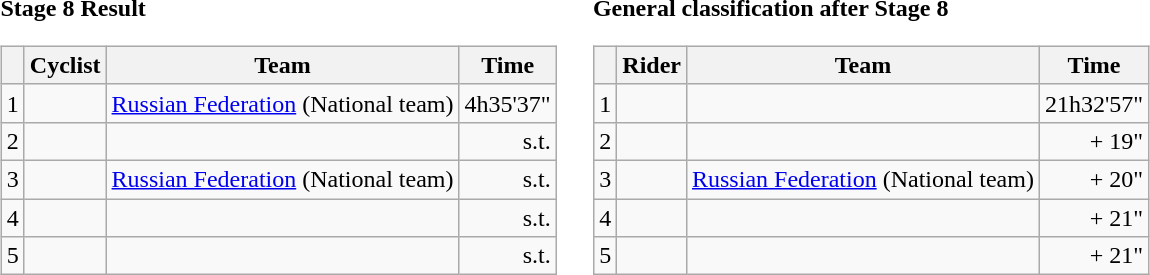<table>
<tr>
<td><strong>Stage 8 Result</strong><br><table class="wikitable">
<tr>
<th></th>
<th>Cyclist</th>
<th>Team</th>
<th>Time</th>
</tr>
<tr>
<td>1</td>
<td></td>
<td><a href='#'>Russian Federation</a> (National team)</td>
<td style="text-align:right;">4h35'37"</td>
</tr>
<tr>
<td>2</td>
<td></td>
<td></td>
<td style="text-align:right;">s.t.</td>
</tr>
<tr>
<td>3</td>
<td></td>
<td><a href='#'>Russian Federation</a> (National team)</td>
<td style="text-align:right;">s.t.</td>
</tr>
<tr>
<td>4</td>
<td>  </td>
<td></td>
<td style="text-align:right;">s.t.</td>
</tr>
<tr>
<td>5</td>
<td></td>
<td></td>
<td style="text-align:right;">s.t.</td>
</tr>
</table>
</td>
<td></td>
<td><strong>General classification after Stage 8</strong><br><table class="wikitable">
<tr>
<th></th>
<th>Rider</th>
<th>Team</th>
<th>Time</th>
</tr>
<tr>
<td>1</td>
<td>  </td>
<td></td>
<td style="text-align:right;">21h32'57"</td>
</tr>
<tr>
<td>2</td>
<td> </td>
<td></td>
<td style="text-align:right;">+ 19"</td>
</tr>
<tr>
<td>3</td>
<td></td>
<td><a href='#'>Russian Federation</a> (National team)</td>
<td style="text-align:right;">+ 20"</td>
</tr>
<tr>
<td>4</td>
<td></td>
<td></td>
<td style="text-align:right;">+ 21"</td>
</tr>
<tr>
<td>5</td>
<td></td>
<td></td>
<td style="text-align:right;">+ 21"</td>
</tr>
</table>
</td>
</tr>
</table>
